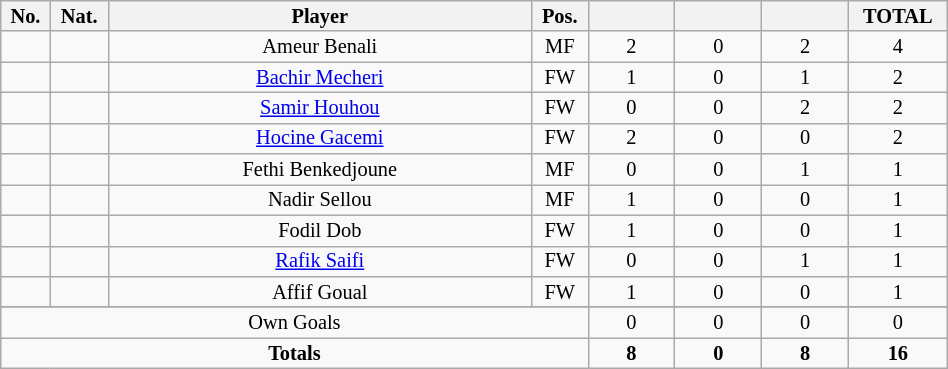<table class="wikitable sortable alternance"  style="font-size:85%; text-align:center; line-height:14px; width:50%;">
<tr>
<th width=10>No.</th>
<th width=10>Nat.</th>
<th scope="col" style="width:220px;">Player</th>
<th width=10>Pos.</th>
<th width=40></th>
<th width=40></th>
<th width=40></th>
<th width=40>TOTAL</th>
</tr>
<tr>
<td></td>
<td></td>
<td>Ameur Benali</td>
<td>MF</td>
<td>2</td>
<td>0</td>
<td>2</td>
<td>4</td>
</tr>
<tr>
<td></td>
<td></td>
<td><a href='#'>Bachir Mecheri</a></td>
<td>FW</td>
<td>1</td>
<td>0</td>
<td>1</td>
<td>2</td>
</tr>
<tr>
<td></td>
<td></td>
<td><a href='#'>Samir Houhou</a></td>
<td>FW</td>
<td>0</td>
<td>0</td>
<td>2</td>
<td>2</td>
</tr>
<tr>
<td></td>
<td></td>
<td><a href='#'>Hocine Gacemi</a></td>
<td>FW</td>
<td>2</td>
<td>0</td>
<td>0</td>
<td>2</td>
</tr>
<tr>
<td></td>
<td></td>
<td>Fethi Benkedjoune</td>
<td>MF</td>
<td>0</td>
<td>0</td>
<td>1</td>
<td>1</td>
</tr>
<tr>
<td></td>
<td></td>
<td>Nadir Sellou</td>
<td>MF</td>
<td>1</td>
<td>0</td>
<td>0</td>
<td>1</td>
</tr>
<tr>
<td></td>
<td></td>
<td>Fodil Dob</td>
<td>FW</td>
<td>1</td>
<td>0</td>
<td>0</td>
<td>1</td>
</tr>
<tr>
<td></td>
<td></td>
<td><a href='#'>Rafik Saifi</a></td>
<td>FW</td>
<td>0</td>
<td>0</td>
<td>1</td>
<td>1</td>
</tr>
<tr>
<td></td>
<td></td>
<td>Affif Goual</td>
<td>FW</td>
<td>1</td>
<td>0</td>
<td>0</td>
<td>1</td>
</tr>
<tr>
</tr>
<tr class="sortbottom">
<td colspan="4">Own Goals</td>
<td>0</td>
<td>0</td>
<td>0</td>
<td>0</td>
</tr>
<tr class="sortbottom">
<td colspan="4"><strong>Totals</strong></td>
<td><strong>8</strong></td>
<td><strong>0</strong></td>
<td><strong>8</strong></td>
<td><strong>16</strong></td>
</tr>
</table>
